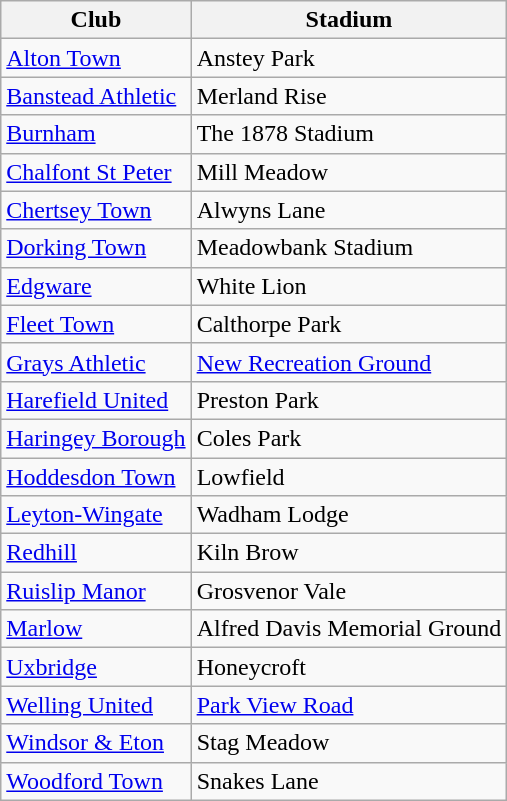<table class="wikitable sortable">
<tr>
<th>Club</th>
<th>Stadium</th>
</tr>
<tr>
<td><a href='#'>Alton Town</a></td>
<td>Anstey Park</td>
</tr>
<tr>
<td><a href='#'>Banstead Athletic</a></td>
<td>Merland Rise</td>
</tr>
<tr>
<td><a href='#'>Burnham</a></td>
<td>The 1878 Stadium</td>
</tr>
<tr>
<td><a href='#'>Chalfont St Peter</a></td>
<td>Mill Meadow</td>
</tr>
<tr>
<td><a href='#'>Chertsey Town</a></td>
<td>Alwyns Lane</td>
</tr>
<tr>
<td><a href='#'>Dorking Town</a></td>
<td>Meadowbank Stadium</td>
</tr>
<tr>
<td><a href='#'>Edgware</a></td>
<td>White Lion</td>
</tr>
<tr>
<td><a href='#'>Fleet Town</a></td>
<td>Calthorpe Park</td>
</tr>
<tr>
<td><a href='#'>Grays Athletic</a></td>
<td><a href='#'>New Recreation Ground</a></td>
</tr>
<tr>
<td><a href='#'>Harefield United</a></td>
<td>Preston Park</td>
</tr>
<tr>
<td><a href='#'>Haringey Borough</a></td>
<td>Coles Park</td>
</tr>
<tr>
<td><a href='#'>Hoddesdon Town</a></td>
<td>Lowfield</td>
</tr>
<tr>
<td><a href='#'>Leyton-Wingate</a></td>
<td>Wadham Lodge</td>
</tr>
<tr>
<td><a href='#'>Redhill</a></td>
<td>Kiln Brow</td>
</tr>
<tr>
<td><a href='#'>Ruislip Manor</a></td>
<td>Grosvenor Vale</td>
</tr>
<tr>
<td><a href='#'>Marlow</a></td>
<td>Alfred Davis Memorial Ground</td>
</tr>
<tr>
<td><a href='#'>Uxbridge</a></td>
<td>Honeycroft</td>
</tr>
<tr>
<td><a href='#'>Welling United</a></td>
<td><a href='#'>Park View Road</a></td>
</tr>
<tr>
<td><a href='#'>Windsor & Eton</a></td>
<td>Stag Meadow</td>
</tr>
<tr>
<td><a href='#'>Woodford Town</a></td>
<td>Snakes Lane</td>
</tr>
</table>
